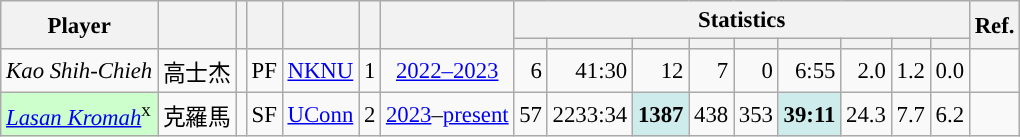<table class="wikitable sortable" style="font-size:95%; text-align:right;">
<tr>
<th rowspan="2">Player</th>
<th rowspan="2"></th>
<th rowspan="2"></th>
<th rowspan="2"></th>
<th rowspan="2"></th>
<th rowspan="2"></th>
<th rowspan="2"></th>
<th colspan="9">Statistics</th>
<th rowspan="2">Ref.</th>
</tr>
<tr>
<th></th>
<th></th>
<th></th>
<th></th>
<th></th>
<th></th>
<th></th>
<th></th>
<th></th>
</tr>
<tr>
<td align="left"><em>Kao Shih-Chieh</em></td>
<td align="left">高士杰</td>
<td align="center"></td>
<td align="center">PF</td>
<td align="left"><a href='#'>NKNU</a></td>
<td align="center">1</td>
<td align="center"><a href='#'>2022–2023</a></td>
<td>6</td>
<td>41:30</td>
<td>12</td>
<td>7</td>
<td>0</td>
<td>6:55</td>
<td>2.0</td>
<td>1.2</td>
<td>0.0</td>
<td align="center"></td>
</tr>
<tr>
<td align="left" bgcolor="#CCFFCC"><em><a href='#'>Lasan Kromah</a></em><sup>x</sup></td>
<td align="left">克羅馬</td>
<td align="center"></td>
<td align="center">SF</td>
<td align="left"><a href='#'>UConn</a></td>
<td align="center">2</td>
<td align="center"><a href='#'>2023</a>–<a href='#'>present</a></td>
<td>57</td>
<td>2233:34</td>
<td bgcolor="#CFECEC"><strong>1387</strong></td>
<td>438</td>
<td>353</td>
<td bgcolor="#CFECEC"><strong>39:11</strong></td>
<td>24.3</td>
<td>7.7</td>
<td>6.2</td>
<td align="center"></td>
</tr>
</table>
